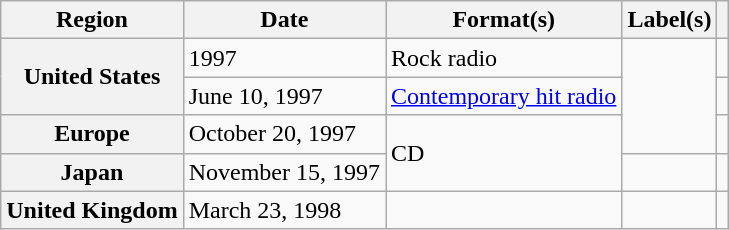<table class="wikitable plainrowheaders">
<tr>
<th scope="col">Region</th>
<th scope="col">Date</th>
<th scope="col">Format(s)</th>
<th scope="col">Label(s)</th>
<th scope="col"></th>
</tr>
<tr>
<th scope="row" rowspan="2">United States</th>
<td>1997</td>
<td>Rock radio</td>
<td rowspan="3"></td>
<td></td>
</tr>
<tr>
<td>June 10, 1997</td>
<td><a href='#'>Contemporary hit radio</a></td>
<td></td>
</tr>
<tr>
<th scope="row">Europe</th>
<td>October 20, 1997</td>
<td rowspan="2">CD</td>
<td></td>
</tr>
<tr>
<th scope="row">Japan</th>
<td>November 15, 1997</td>
<td></td>
<td></td>
</tr>
<tr>
<th scope="row">United Kingdom</th>
<td>March 23, 1998</td>
<td></td>
<td></td>
<td></td>
</tr>
</table>
